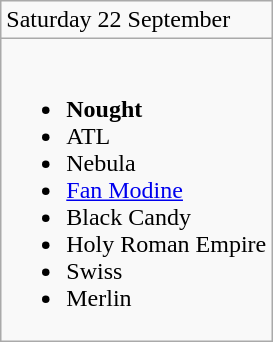<table class="wikitable">
<tr>
<td>Saturday 22 September</td>
</tr>
<tr valign="top">
<td><br><ul><li><strong>Nought</strong></li><li>ATL</li><li>Nebula</li><li><a href='#'>Fan Modine</a></li><li>Black Candy</li><li>Holy Roman Empire</li><li>Swiss</li><li>Merlin</li></ul></td>
</tr>
</table>
